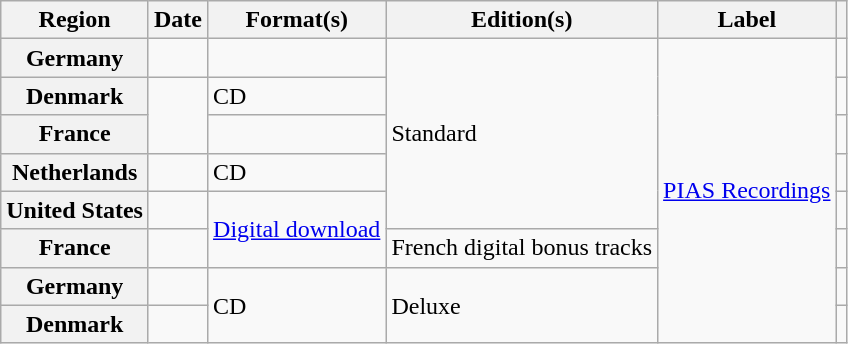<table class="wikitable plainrowheaders">
<tr>
<th scope="col">Region</th>
<th scope="col">Date</th>
<th scope="col">Format(s)</th>
<th scope="col">Edition(s)</th>
<th scope="col">Label</th>
<th scope="col"></th>
</tr>
<tr>
<th scope="row">Germany</th>
<td></td>
<td></td>
<td rowspan="5">Standard</td>
<td rowspan="8"><a href='#'>PIAS Recordings</a></td>
<td align="center"></td>
</tr>
<tr>
<th scope="row">Denmark</th>
<td rowspan="2"></td>
<td>CD</td>
<td align="center"></td>
</tr>
<tr>
<th scope="row">France</th>
<td></td>
<td align="center"></td>
</tr>
<tr>
<th scope="row">Netherlands</th>
<td></td>
<td>CD</td>
<td align="center"></td>
</tr>
<tr>
<th scope="row">United States</th>
<td></td>
<td rowspan="2"><a href='#'>Digital download</a></td>
<td align="center"></td>
</tr>
<tr>
<th scope="row">France</th>
<td></td>
<td>French digital bonus tracks</td>
<td align="center"></td>
</tr>
<tr>
<th scope="row">Germany</th>
<td></td>
<td rowspan="2">CD</td>
<td rowspan="2">Deluxe</td>
<td align="center"></td>
</tr>
<tr>
<th scope="row">Denmark</th>
<td></td>
<td align="center"></td>
</tr>
</table>
